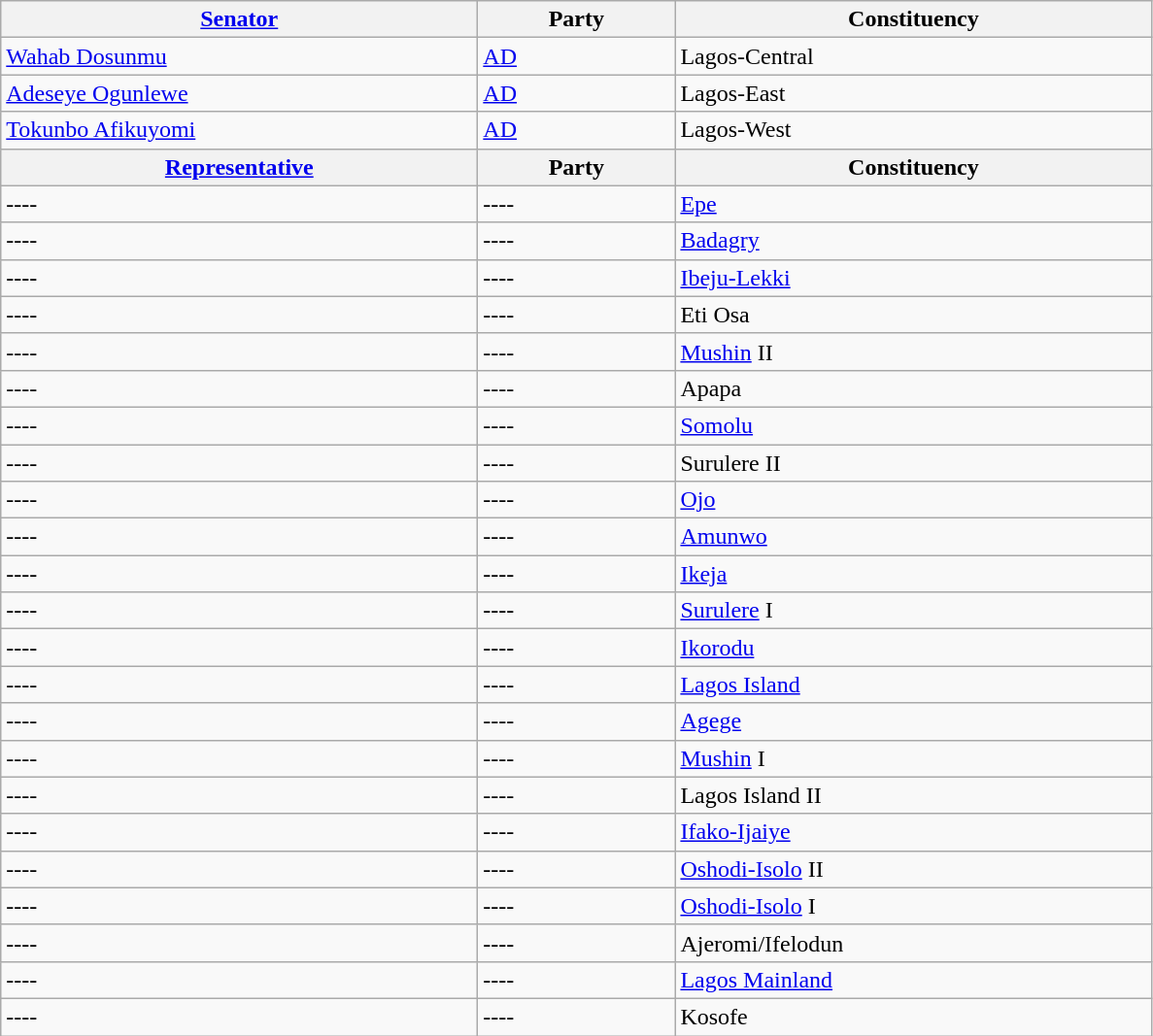<table class="wikitable">
<tr>
<th style="width:20em"><a href='#'>Senator</a></th>
<th style="width:8em">Party</th>
<th style="width:20em">Constituency</th>
</tr>
<tr>
<td><a href='#'>Wahab Dosunmu</a></td>
<td><a href='#'>AD</a></td>
<td>Lagos-Central</td>
</tr>
<tr>
<td><a href='#'>Adeseye Ogunlewe</a></td>
<td><a href='#'>AD</a></td>
<td>Lagos-East</td>
</tr>
<tr>
<td><a href='#'>Tokunbo Afikuyomi</a></td>
<td><a href='#'>AD</a></td>
<td>Lagos-West</td>
</tr>
<tr>
<th><a href='#'>Representative</a></th>
<th>Party</th>
<th>Constituency</th>
</tr>
<tr>
<td>----</td>
<td>----</td>
<td><a href='#'>Epe</a></td>
</tr>
<tr>
<td>----</td>
<td>----</td>
<td><a href='#'>Badagry</a></td>
</tr>
<tr>
<td>----</td>
<td>----</td>
<td><a href='#'>Ibeju-Lekki</a></td>
</tr>
<tr>
<td>----</td>
<td>----</td>
<td>Eti Osa</td>
</tr>
<tr>
<td>----</td>
<td>----</td>
<td><a href='#'>Mushin</a> II</td>
</tr>
<tr>
<td>----</td>
<td>----</td>
<td>Apapa</td>
</tr>
<tr>
<td>----</td>
<td>----</td>
<td><a href='#'>Somolu</a></td>
</tr>
<tr>
<td>----</td>
<td>----</td>
<td>Surulere II</td>
</tr>
<tr>
<td>----</td>
<td>----</td>
<td><a href='#'>Ojo</a></td>
</tr>
<tr>
<td>----</td>
<td>----</td>
<td><a href='#'>Amunwo</a></td>
</tr>
<tr>
<td>----</td>
<td>----</td>
<td><a href='#'>Ikeja</a></td>
</tr>
<tr>
<td>----</td>
<td>----</td>
<td><a href='#'>Surulere</a> I</td>
</tr>
<tr>
<td>----</td>
<td>----</td>
<td><a href='#'>Ikorodu</a></td>
</tr>
<tr>
<td>----</td>
<td>----</td>
<td><a href='#'>Lagos Island</a></td>
</tr>
<tr>
<td>----</td>
<td>----</td>
<td><a href='#'>Agege</a></td>
</tr>
<tr>
<td>----</td>
<td>----</td>
<td><a href='#'>Mushin</a> I</td>
</tr>
<tr>
<td>----</td>
<td>----</td>
<td>Lagos Island II</td>
</tr>
<tr>
<td>----</td>
<td>----</td>
<td><a href='#'>Ifako-Ijaiye</a></td>
</tr>
<tr>
<td>----</td>
<td>----</td>
<td><a href='#'>Oshodi-Isolo</a> II</td>
</tr>
<tr>
<td>----</td>
<td>----</td>
<td><a href='#'>Oshodi-Isolo</a> I</td>
</tr>
<tr>
<td>----</td>
<td>----</td>
<td>Ajeromi/Ifelodun</td>
</tr>
<tr>
<td>----</td>
<td>----</td>
<td><a href='#'>Lagos Mainland</a></td>
</tr>
<tr>
<td>----</td>
<td>----</td>
<td>Kosofe</td>
</tr>
</table>
